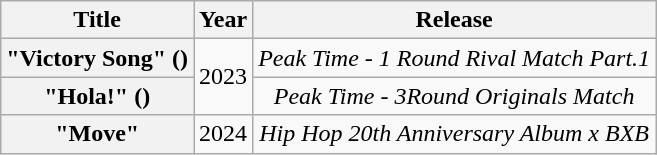<table class="wikitable plainrowheaders" style="text-align:center;">
<tr>
<th scope="col">Title</th>
<th scope="col">Year</th>
<th scope="col">Release</th>
</tr>
<tr>
<th scope="row">"Victory Song" ()</th>
<td rowspan="2">2023</td>
<td><em>Peak Time - 1 Round Rival Match Part.1</em></td>
</tr>
<tr>
<th scope="row">"Hola!" ()</th>
<td><em>Peak Time - 3Round Originals Match</em></td>
</tr>
<tr>
<th scope="row">"Move"</th>
<td>2024</td>
<td><em>Hip Hop 20th Anniversary Album x BXB</em></td>
</tr>
</table>
